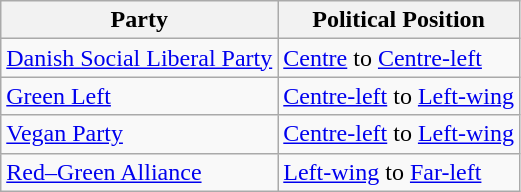<table class="wikitable mw-collapsible mw-collapsed">
<tr>
<th>Party</th>
<th>Political Position</th>
</tr>
<tr>
<td><a href='#'>Danish Social Liberal Party</a></td>
<td><a href='#'>Centre</a> to <a href='#'>Centre-left</a></td>
</tr>
<tr>
<td><a href='#'>Green Left</a></td>
<td><a href='#'>Centre-left</a> to <a href='#'>Left-wing</a></td>
</tr>
<tr>
<td><a href='#'>Vegan Party</a></td>
<td><a href='#'>Centre-left</a> to <a href='#'>Left-wing</a></td>
</tr>
<tr>
<td><a href='#'>Red–Green Alliance</a></td>
<td><a href='#'>Left-wing</a> to <a href='#'>Far-left</a></td>
</tr>
</table>
